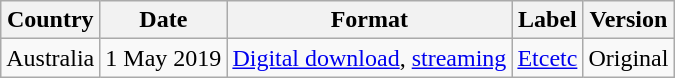<table class="wikitable plainrowheaders">
<tr>
<th scope="col">Country</th>
<th scope="col">Date</th>
<th scope="col">Format</th>
<th scope="col">Label</th>
<th scope="col">Version</th>
</tr>
<tr>
<td>Australia</td>
<td>1 May 2019</td>
<td><a href='#'>Digital download</a>, <a href='#'>streaming</a></td>
<td><a href='#'>Etcetc</a></td>
<td>Original</td>
</tr>
</table>
